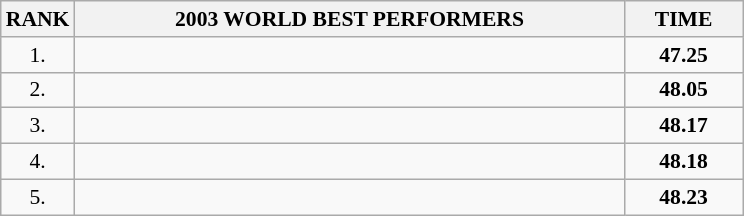<table class="wikitable" style="border-collapse: collapse; font-size: 90%;">
<tr>
<th>RANK</th>
<th align="center" style="width: 25em">2003 WORLD BEST PERFORMERS</th>
<th align="center" style="width: 5em">TIME</th>
</tr>
<tr>
<td align="center">1.</td>
<td></td>
<td align="center"><strong>47.25</strong></td>
</tr>
<tr>
<td align="center">2.</td>
<td></td>
<td align="center"><strong>48.05</strong></td>
</tr>
<tr>
<td align="center">3.</td>
<td></td>
<td align="center"><strong>48.17</strong></td>
</tr>
<tr>
<td align="center">4.</td>
<td></td>
<td align="center"><strong>48.18</strong></td>
</tr>
<tr>
<td align="center">5.</td>
<td></td>
<td align="center"><strong>48.23</strong></td>
</tr>
</table>
